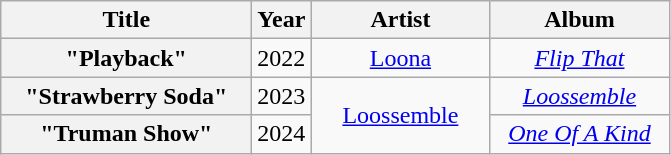<table class="wikitable plainrowheaders" style="text-align:center">
<tr>
<th scope="col" style="width:10em">Title</th>
<th scope="col" style="width:1em">Year</th>
<th scope="col" style="width:7em">Artist</th>
<th scope="col" style="width:7em">Album</th>
</tr>
<tr>
<th scope="row">"Playback"</th>
<td>2022</td>
<td><a href='#'>Loona</a></td>
<td><em><a href='#'>Flip That</a></em></td>
</tr>
<tr>
<th scope="row">"Strawberry Soda"</th>
<td>2023</td>
<td rowspan="2"><a href='#'>Loossemble</a></td>
<td><em><a href='#'>Loossemble</a></em></td>
</tr>
<tr>
<th scope="row">"Truman Show"</th>
<td>2024</td>
<td><em><a href='#'>One Of A Kind</a></em></td>
</tr>
</table>
